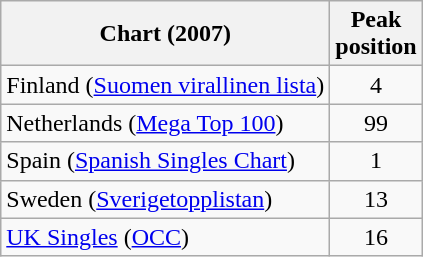<table class="wikitable sortable">
<tr>
<th>Chart (2007)</th>
<th>Peak<br>position</th>
</tr>
<tr>
<td>Finland (<a href='#'>Suomen virallinen lista</a>)</td>
<td align="center">4</td>
</tr>
<tr>
<td>Netherlands (<a href='#'>Mega Top 100</a>)</td>
<td align="center">99</td>
</tr>
<tr>
<td>Spain (<a href='#'>Spanish Singles Chart</a>)</td>
<td align="center">1</td>
</tr>
<tr>
<td>Sweden (<a href='#'>Sverigetopplistan</a>)</td>
<td align="center">13</td>
</tr>
<tr>
<td><a href='#'>UK Singles</a> (<a href='#'>OCC</a>)</td>
<td align="center">16</td>
</tr>
</table>
